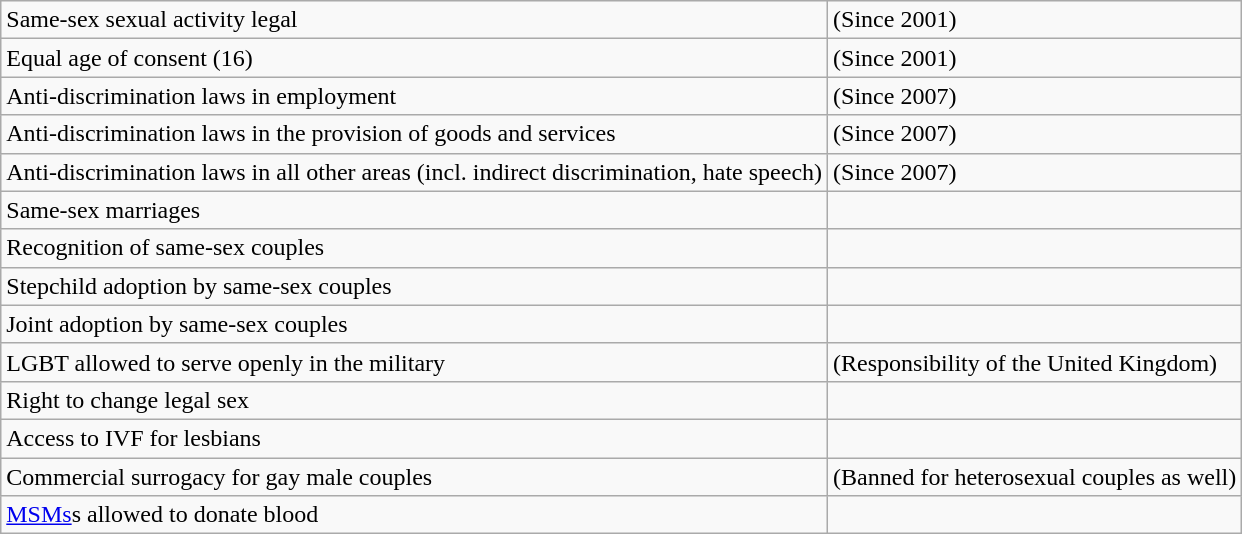<table class="wikitable">
<tr>
<td>Same-sex sexual activity legal</td>
<td> (Since 2001)</td>
</tr>
<tr>
<td>Equal age of consent (16)</td>
<td> (Since 2001)</td>
</tr>
<tr>
<td>Anti-discrimination laws in employment</td>
<td> (Since 2007)</td>
</tr>
<tr>
<td>Anti-discrimination laws in the provision of goods and services</td>
<td> (Since 2007)</td>
</tr>
<tr>
<td>Anti-discrimination laws in all other areas (incl. indirect discrimination, hate speech)</td>
<td> (Since 2007)</td>
</tr>
<tr>
<td>Same-sex marriages</td>
<td></td>
</tr>
<tr>
<td>Recognition of same-sex couples</td>
<td></td>
</tr>
<tr>
<td>Stepchild adoption by same-sex couples</td>
<td></td>
</tr>
<tr>
<td>Joint adoption by same-sex couples</td>
<td></td>
</tr>
<tr>
<td>LGBT allowed to serve openly in the military</td>
<td> (Responsibility of the United Kingdom)</td>
</tr>
<tr>
<td>Right to change legal sex</td>
<td></td>
</tr>
<tr>
<td>Access to IVF for lesbians</td>
<td></td>
</tr>
<tr>
<td>Commercial surrogacy for gay male couples</td>
<td> (Banned for heterosexual couples as well)</td>
</tr>
<tr>
<td><a href='#'>MSMs</a>s allowed to donate blood</td>
<td></td>
</tr>
</table>
